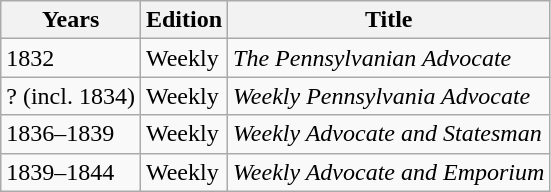<table class="wikitable" style="display:inline-table">
<tr>
<th>Years</th>
<th>Edition</th>
<th>Title</th>
</tr>
<tr>
<td>1832</td>
<td>Weekly</td>
<td><em>The Pennsylvanian Advocate</em></td>
</tr>
<tr>
<td>? (incl. 1834)</td>
<td>Weekly</td>
<td><em>Weekly Pennsylvania Advocate</em></td>
</tr>
<tr>
<td>1836–1839</td>
<td>Weekly</td>
<td><em>Weekly Advocate and Statesman</em></td>
</tr>
<tr>
<td>1839–1844</td>
<td>Weekly</td>
<td><em>Weekly Advocate and Emporium</em></td>
</tr>
</table>
